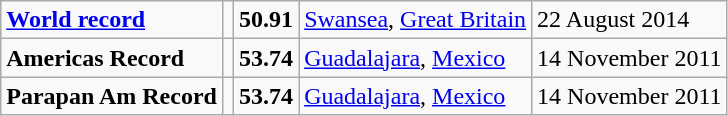<table class="wikitable">
<tr>
<td><strong><a href='#'>World record</a></strong></td>
<td></td>
<td><strong>50.91</strong></td>
<td><a href='#'>Swansea</a>, <a href='#'>Great Britain</a></td>
<td>22 August 2014</td>
</tr>
<tr>
<td><strong>Americas Record</strong></td>
<td></td>
<td><strong>53.74</strong></td>
<td><a href='#'>Guadalajara</a>, <a href='#'>Mexico</a></td>
<td>14 November 2011</td>
</tr>
<tr>
<td><strong>Parapan Am Record</strong></td>
<td></td>
<td><strong>53.74</strong></td>
<td><a href='#'>Guadalajara</a>, <a href='#'>Mexico</a></td>
<td>14 November 2011</td>
</tr>
</table>
